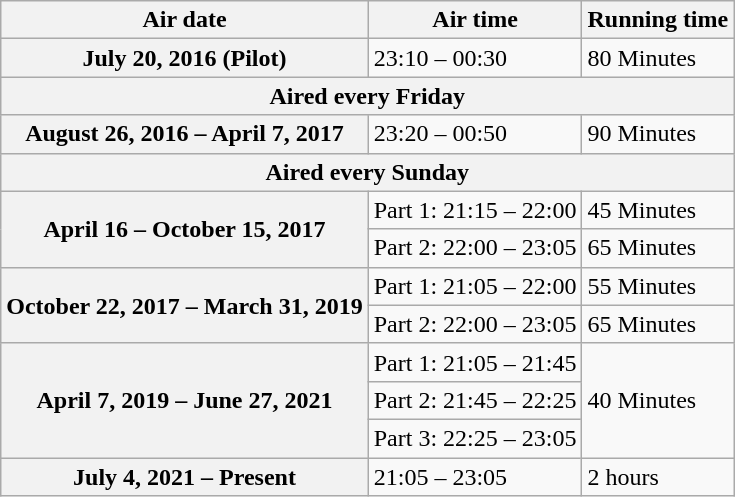<table class="wikitable plainrowheaders">
<tr>
<th scope="col">Air date</th>
<th scope="col">Air time</th>
<th scpoe="col">Running time</th>
</tr>
<tr>
<th scope="row">July 20, 2016 (Pilot)</th>
<td>23:10 – 00:30</td>
<td>80 Minutes</td>
</tr>
<tr>
<th scope="col" colspan="3">Aired every Friday</th>
</tr>
<tr>
<th scope="row">August 26, 2016 – April 7, 2017</th>
<td>23:20 – 00:50</td>
<td>90 Minutes</td>
</tr>
<tr>
<th scope="col" colspan="3">Aired every Sunday</th>
</tr>
<tr>
<th scope="row" rowspan="2">April 16 – October 15, 2017</th>
<td>Part 1: 21:15 – 22:00</td>
<td>45 Minutes</td>
</tr>
<tr>
<td>Part 2: 22:00 – 23:05</td>
<td>65 Minutes</td>
</tr>
<tr>
<th scope="row" rowspan="2">October 22, 2017 – March 31, 2019</th>
<td>Part 1: 21:05 – 22:00</td>
<td>55 Minutes</td>
</tr>
<tr>
<td>Part 2: 22:00 – 23:05</td>
<td>65 Minutes</td>
</tr>
<tr>
<th scope="row" rowspan="3">April 7, 2019 – June 27, 2021</th>
<td>Part 1: 21:05 – 21:45</td>
<td rowspan="3">40 Minutes</td>
</tr>
<tr>
<td>Part 2: 21:45 – 22:25</td>
</tr>
<tr>
<td>Part 3: 22:25 – 23:05</td>
</tr>
<tr>
<th scope="row">July 4, 2021 – Present</th>
<td>21:05 – 23:05</td>
<td>2 hours</td>
</tr>
</table>
